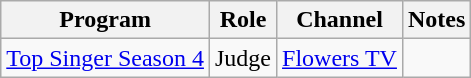<table class = "sortable wikitable">
<tr>
<th>Program</th>
<th>Role</th>
<th>Channel</th>
<th>Notes</th>
</tr>
<tr>
<td><a href='#'>Top Singer Season 4</a></td>
<td>Judge</td>
<td><a href='#'>Flowers TV</a></td>
<td></td>
</tr>
</table>
